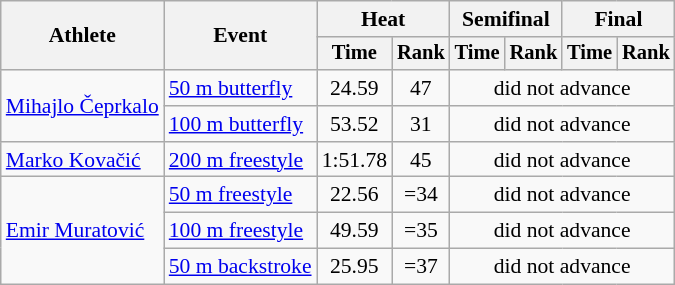<table class="wikitable" style="text-align:center; font-size:90%">
<tr>
<th rowspan="2">Athlete</th>
<th rowspan="2">Event</th>
<th colspan="2">Heat</th>
<th colspan="2">Semifinal</th>
<th colspan="2">Final</th>
</tr>
<tr style="font-size:95%">
<th>Time</th>
<th>Rank</th>
<th>Time</th>
<th>Rank</th>
<th>Time</th>
<th>Rank</th>
</tr>
<tr>
<td align=left rowspan=2><a href='#'>Mihajlo Čeprkalo</a></td>
<td align=left><a href='#'>50 m butterfly</a></td>
<td>24.59</td>
<td>47</td>
<td colspan=4>did not advance</td>
</tr>
<tr>
<td align=left><a href='#'>100 m butterfly</a></td>
<td>53.52</td>
<td>31</td>
<td colspan=4>did not advance</td>
</tr>
<tr>
<td align=left><a href='#'>Marko Kovačić</a></td>
<td align=left><a href='#'>200 m freestyle</a></td>
<td>1:51.78</td>
<td>45</td>
<td colspan=4>did not advance</td>
</tr>
<tr>
<td align=left rowspan=3><a href='#'>Emir Muratović</a></td>
<td align=left><a href='#'>50 m freestyle</a></td>
<td>22.56</td>
<td>=34</td>
<td colspan=4>did not advance</td>
</tr>
<tr>
<td align=left><a href='#'>100 m freestyle</a></td>
<td>49.59</td>
<td>=35</td>
<td colspan=4>did not advance</td>
</tr>
<tr>
<td align=left><a href='#'>50 m backstroke</a></td>
<td>25.95</td>
<td>=37</td>
<td colspan=4>did not advance</td>
</tr>
</table>
